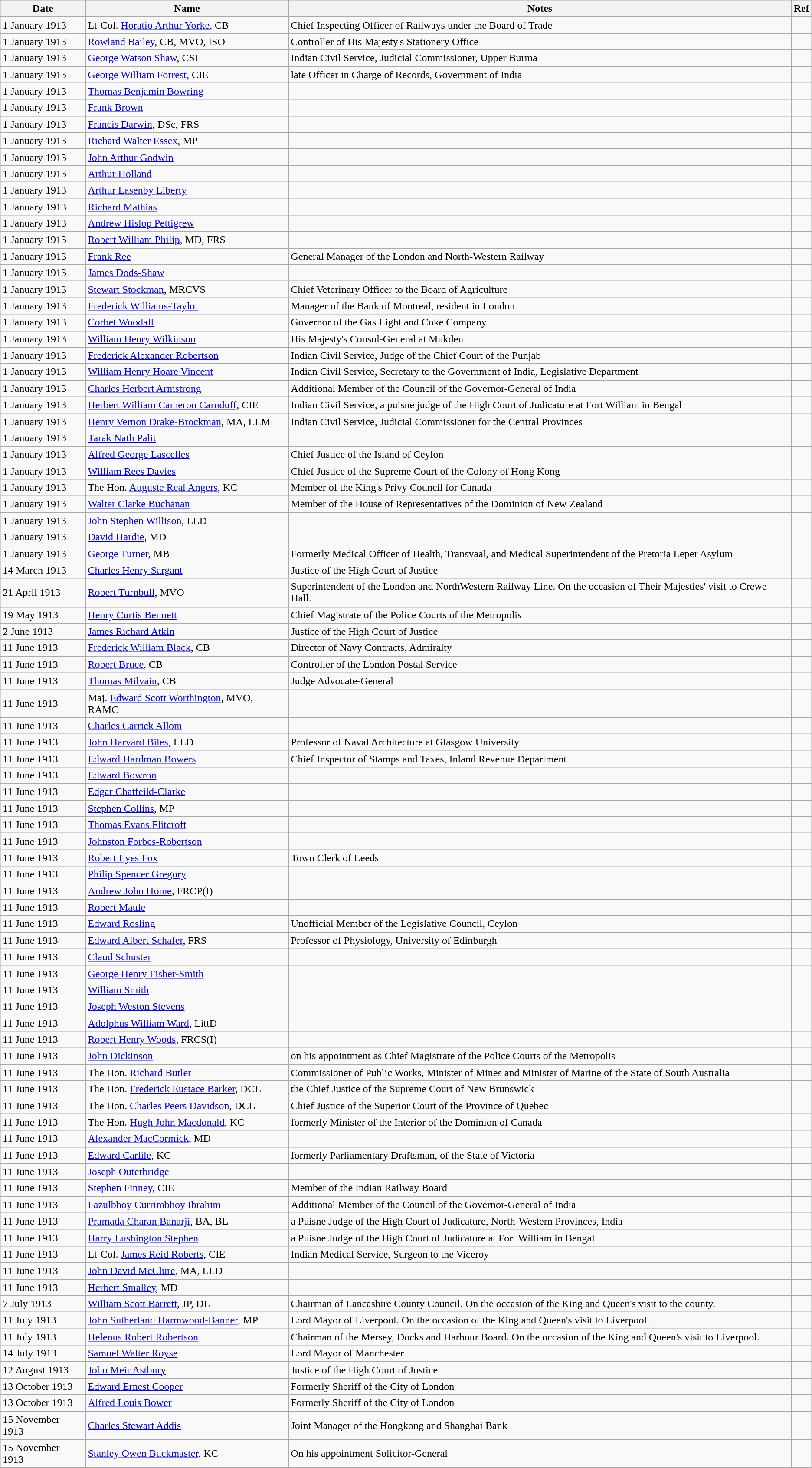<table class="wikitable">
<tr>
<th>Date</th>
<th>Name</th>
<th>Notes</th>
<th>Ref</th>
</tr>
<tr>
<td>1 January 1913</td>
<td>Lt-Col. <a href='#'>Horatio Arthur Yorke</a>, CB</td>
<td>Chief Inspecting Officer of Railways under the Board of Trade</td>
<td></td>
</tr>
<tr>
<td>1 January 1913</td>
<td><a href='#'>Rowland Bailey</a>, CB, MVO, ISO</td>
<td>Controller of His Majesty's Stationery Office</td>
<td></td>
</tr>
<tr>
<td>1 January 1913</td>
<td><a href='#'>George Watson Shaw</a>, CSI</td>
<td>Indian Civil Service, Judicial Commissioner, Upper Burma</td>
<td></td>
</tr>
<tr>
<td>1 January 1913</td>
<td><a href='#'>George William Forrest</a>, CIE</td>
<td>late Officer in Charge of Records, Government of India</td>
<td></td>
</tr>
<tr>
<td>1 January 1913</td>
<td><a href='#'>Thomas Benjamin Bowring</a></td>
<td></td>
<td></td>
</tr>
<tr>
<td>1 January 1913</td>
<td><a href='#'>Frank Brown</a></td>
<td></td>
<td></td>
</tr>
<tr>
<td>1 January 1913</td>
<td><a href='#'>Francis Darwin</a>, DSc, FRS</td>
<td></td>
<td></td>
</tr>
<tr>
<td>1 January 1913</td>
<td><a href='#'>Richard Walter Essex</a>, MP</td>
<td></td>
<td></td>
</tr>
<tr>
<td>1 January 1913</td>
<td><a href='#'>John Arthur Godwin</a></td>
<td></td>
<td></td>
</tr>
<tr>
<td>1 January 1913</td>
<td><a href='#'>Arthur Holland</a></td>
<td></td>
<td></td>
</tr>
<tr>
<td>1 January 1913</td>
<td><a href='#'>Arthur Lasenby Liberty</a></td>
<td></td>
<td></td>
</tr>
<tr>
<td>1 January 1913</td>
<td><a href='#'>Richard Mathias</a></td>
<td></td>
<td></td>
</tr>
<tr>
<td>1 January 1913</td>
<td><a href='#'>Andrew Hislop Pettigrew</a></td>
<td></td>
<td></td>
</tr>
<tr>
<td>1 January 1913</td>
<td><a href='#'>Robert William Philip</a>, MD, FRS</td>
<td></td>
<td></td>
</tr>
<tr>
<td>1 January 1913</td>
<td><a href='#'>Frank Ree</a></td>
<td>General Manager of the London and North-Western Railway</td>
<td></td>
</tr>
<tr>
<td>1 January 1913</td>
<td><a href='#'>James Dods-Shaw</a></td>
<td></td>
<td></td>
</tr>
<tr>
<td>1 January 1913</td>
<td><a href='#'>Stewart Stockman</a>, MRCVS</td>
<td>Chief Veterinary Officer to the Board of Agriculture</td>
<td></td>
</tr>
<tr>
<td>1 January 1913</td>
<td><a href='#'>Frederick Williams-Taylor</a></td>
<td>Manager of the Bank of Montreal, resident in London</td>
<td></td>
</tr>
<tr>
<td>1 January 1913</td>
<td><a href='#'>Corbet Woodall</a></td>
<td>Governor of the Gas Light and Coke Company</td>
<td></td>
</tr>
<tr>
<td>1 January 1913</td>
<td><a href='#'>William Henry Wilkinson</a></td>
<td>His Majesty's Consul-General at Mukden</td>
<td></td>
</tr>
<tr>
<td>1 January 1913</td>
<td><a href='#'>Frederick Alexander Robertson</a></td>
<td>Indian Civil Service, Judge of the Chief Court of the Punjab</td>
<td></td>
</tr>
<tr>
<td>1 January 1913</td>
<td><a href='#'>William Henry Hoare Vincent</a></td>
<td>Indian Civil Service, Secretary to the Government of India, Legislative Department</td>
<td></td>
</tr>
<tr>
<td>1 January 1913</td>
<td><a href='#'>Charles Herbert Armstrong</a></td>
<td>Additional Member of the Council of the Governor-General of India</td>
<td></td>
</tr>
<tr>
<td>1 January 1913</td>
<td><a href='#'>Herbert William Cameron Carnduff</a>, CIE</td>
<td>Indian Civil Service, a puisne judge of the High Court of Judicature at Fort William in Bengal</td>
<td></td>
</tr>
<tr>
<td>1 January 1913</td>
<td><a href='#'>Henry Vernon Drake-Brockman</a>, MA, LLM</td>
<td>Indian Civil Service, Judicial Commissioner for the Central Provinces</td>
<td></td>
</tr>
<tr>
<td>1 January 1913</td>
<td><a href='#'>Tarak Nath Palit</a></td>
<td></td>
<td></td>
</tr>
<tr>
<td>1 January 1913</td>
<td><a href='#'>Alfred George Lascelles</a></td>
<td>Chief Justice of the Island of Ceylon</td>
<td></td>
</tr>
<tr>
<td>1 January 1913</td>
<td><a href='#'>William Rees Davies</a></td>
<td>Chief Justice of the Supreme Court of the Colony of Hong Kong</td>
<td></td>
</tr>
<tr>
<td>1 January 1913</td>
<td>The Hon. <a href='#'>Auguste Real Angers</a>, KC</td>
<td>Member of the King's Privy Council for Canada</td>
<td></td>
</tr>
<tr>
<td>1 January 1913</td>
<td><a href='#'>Walter Clarke Buchanan</a></td>
<td>Member of the House of Representatives of the Dominion of New Zealand</td>
<td></td>
</tr>
<tr>
<td>1 January 1913</td>
<td><a href='#'>John Stephen Willison</a>, LLD</td>
<td></td>
<td></td>
</tr>
<tr>
<td>1 January 1913</td>
<td><a href='#'>David Hardie</a>, MD</td>
<td></td>
<td></td>
</tr>
<tr>
<td>1 January 1913</td>
<td><a href='#'>George Turner</a>, MB</td>
<td>Formerly Medical Officer of Health, Transvaal, and Medical Superintendent of the Pretoria Leper Asylum</td>
<td></td>
</tr>
<tr>
<td>14 March 1913</td>
<td><a href='#'>Charles Henry Sargant</a></td>
<td>Justice of the High Court of Justice</td>
<td></td>
</tr>
<tr>
<td>21 April 1913</td>
<td><a href='#'>Robert Turnbull</a>, MVO</td>
<td>Superintendent of the London and NorthWestern Railway Line. On the occasion of Their Majesties' visit to Crewe Hall.</td>
<td></td>
</tr>
<tr>
<td>19 May 1913</td>
<td><a href='#'>Henry Curtis Bennett</a></td>
<td>Chief Magistrate of the Police Courts of the Metropolis</td>
<td></td>
</tr>
<tr>
<td>2 June 1913</td>
<td><a href='#'>James Richard Atkin</a></td>
<td>Justice of the High Court of Justice</td>
<td></td>
</tr>
<tr>
<td>11 June 1913</td>
<td><a href='#'>Frederick William Black</a>, CB</td>
<td>Director of Navy Contracts, Admiralty</td>
<td></td>
</tr>
<tr>
<td>11 June 1913</td>
<td><a href='#'>Robert Bruce</a>, CB</td>
<td>Controller of the London Postal Service</td>
<td></td>
</tr>
<tr>
<td>11 June 1913</td>
<td><a href='#'>Thomas Milvain</a>, CB</td>
<td>Judge Advocate-General</td>
<td></td>
</tr>
<tr>
<td>11 June 1913</td>
<td>Maj. <a href='#'>Edward Scott Worthington</a>, MVO, RAMC</td>
<td></td>
<td></td>
</tr>
<tr>
<td>11 June 1913</td>
<td><a href='#'>Charles Carrick Allom</a></td>
<td></td>
<td></td>
</tr>
<tr>
<td>11 June 1913</td>
<td><a href='#'>John Harvard Biles</a>, LLD</td>
<td>Professor of Naval Architecture at Glasgow University</td>
<td></td>
</tr>
<tr>
<td>11 June 1913</td>
<td><a href='#'>Edward Hardman Bowers</a></td>
<td>Chief Inspector of Stamps and Taxes, Inland Revenue Department</td>
<td></td>
</tr>
<tr>
<td>11 June 1913</td>
<td><a href='#'>Edward Bowron</a></td>
<td></td>
<td></td>
</tr>
<tr>
<td>11 June 1913</td>
<td><a href='#'>Edgar Chatfeild-Clarke</a></td>
<td></td>
<td></td>
</tr>
<tr>
<td>11 June 1913</td>
<td><a href='#'>Stephen Collins</a>, MP</td>
<td></td>
<td></td>
</tr>
<tr>
<td>11 June 1913</td>
<td><a href='#'>Thomas Evans Flitcroft</a></td>
<td></td>
<td></td>
</tr>
<tr>
<td>11 June 1913</td>
<td><a href='#'>Johnston Forbes-Robertson</a></td>
<td></td>
<td></td>
</tr>
<tr>
<td>11 June 1913</td>
<td><a href='#'>Robert Eyes Fox</a></td>
<td>Town Clerk of Leeds</td>
<td></td>
</tr>
<tr>
<td>11 June 1913</td>
<td><a href='#'>Philip Spencer Gregory</a></td>
<td></td>
<td></td>
</tr>
<tr>
<td>11 June 1913</td>
<td><a href='#'>Andrew John Home</a>, FRCP(I)</td>
<td></td>
<td></td>
</tr>
<tr>
<td>11 June 1913</td>
<td><a href='#'>Robert Maule</a></td>
<td></td>
<td></td>
</tr>
<tr>
<td>11 June 1913</td>
<td><a href='#'>Edward Rosling</a></td>
<td>Unofficial Member of the Legislative Council, Ceylon</td>
<td></td>
</tr>
<tr>
<td>11 June 1913</td>
<td><a href='#'>Edward Albert Schafer</a>, FRS</td>
<td>Professor of Physiology, University of Edinburgh</td>
<td></td>
</tr>
<tr>
<td>11 June 1913</td>
<td><a href='#'>Claud Schuster</a></td>
<td></td>
<td></td>
</tr>
<tr>
<td>11 June 1913</td>
<td><a href='#'>George Henry Fisher-Smith</a></td>
<td></td>
<td></td>
</tr>
<tr>
<td>11 June 1913</td>
<td><a href='#'>William Smith</a></td>
<td></td>
<td></td>
</tr>
<tr>
<td>11 June 1913</td>
<td><a href='#'>Joseph Weston Stevens</a></td>
<td></td>
<td></td>
</tr>
<tr>
<td>11 June 1913</td>
<td><a href='#'>Adolphus William Ward</a>, LittD</td>
<td></td>
<td></td>
</tr>
<tr>
<td>11 June 1913</td>
<td><a href='#'>Robert Henry Woods</a>, FRCS(I)</td>
<td></td>
<td></td>
</tr>
<tr>
<td>11 June 1913</td>
<td><a href='#'>John Dickinson</a></td>
<td>on his appointment as Chief Magistrate of the Police Courts of the Metropolis</td>
<td></td>
</tr>
<tr>
<td>11 June 1913</td>
<td>The Hon. <a href='#'>Richard Butler</a></td>
<td>Commissioner of Public Works, Minister of Mines and Minister of Marine of the State of South Australia</td>
<td></td>
</tr>
<tr>
<td>11 June 1913</td>
<td>The Hon. <a href='#'>Frederick Eustace Barker</a>, DCL</td>
<td>the Chief Justice of the Supreme Court of New Brunswick</td>
<td></td>
</tr>
<tr>
<td>11 June 1913</td>
<td>The Hon. <a href='#'>Charles Peers Davidson</a>, DCL</td>
<td>Chief Justice of the Superior Court of the Province of Quebec</td>
<td></td>
</tr>
<tr>
<td>11 June 1913</td>
<td>The Hon. <a href='#'>Hugh John Macdonald</a>, KC</td>
<td>formerly Minister of the Interior of the Dominion of Canada</td>
<td></td>
</tr>
<tr>
<td>11 June 1913</td>
<td><a href='#'>Alexander MacCormick</a>, MD</td>
<td></td>
<td></td>
</tr>
<tr>
<td>11 June 1913</td>
<td><a href='#'>Edward Carlile</a>, KC</td>
<td>formerly Parliamentary Draftsman, of the State of Victoria</td>
<td></td>
</tr>
<tr>
<td>11 June 1913</td>
<td><a href='#'>Joseph Outerbridge</a></td>
<td></td>
<td></td>
</tr>
<tr>
<td>11 June 1913</td>
<td><a href='#'>Stephen Finney</a>, CIE</td>
<td>Member of the Indian Railway Board</td>
<td></td>
</tr>
<tr>
<td>11 June 1913</td>
<td><a href='#'>Fazulbhoy Currimbhoy Ibrahim</a></td>
<td>Additional Member of the Council of the Governor-General of India</td>
<td></td>
</tr>
<tr>
<td>11 June 1913</td>
<td><a href='#'>Pramada Charan Banarji</a>, BA, BL</td>
<td>a Puisne Judge of the High Court of Judicature, North-Western Provinces, India</td>
<td></td>
</tr>
<tr>
<td>11 June 1913</td>
<td><a href='#'>Harry Lushington Stephen</a></td>
<td>a Puisne Judge of the High Court of Judicature at Fort William in Bengal</td>
<td></td>
</tr>
<tr>
<td>11 June 1913</td>
<td>Lt-Col. <a href='#'>James Reid Roberts</a>, CIE</td>
<td>Indian Medical Service, Surgeon to the Viceroy</td>
<td></td>
</tr>
<tr>
<td>11 June 1913</td>
<td><a href='#'>John David McClure</a>, MA, LLD</td>
<td></td>
<td></td>
</tr>
<tr>
<td>11 June 1913</td>
<td><a href='#'>Herbert Smalley</a>, MD</td>
<td></td>
<td></td>
</tr>
<tr>
<td>7 July 1913</td>
<td><a href='#'>William Scott Barrett</a>, JP, DL</td>
<td>Chairman of Lancashire County Council. On the occasion of the King and Queen's visit to the county.</td>
<td></td>
</tr>
<tr>
<td>11 July 1913</td>
<td><a href='#'>John Sutherland Harmwood-Banner</a>, MP</td>
<td>Lord Mayor of Liverpool. On the occasion of the King and Queen's visit to Liverpool.</td>
<td></td>
</tr>
<tr>
<td>11 July 1913</td>
<td><a href='#'>Helenus Robert Robertson</a></td>
<td>Chairman of the Mersey, Docks and Harbour Board. On the occasion of the King and Queen's visit to Liverpool.</td>
<td></td>
</tr>
<tr>
<td>14 July 1913</td>
<td><a href='#'>Samuel Walter Royse</a></td>
<td>Lord Mayor of Manchester</td>
<td></td>
</tr>
<tr>
<td>12 August 1913</td>
<td><a href='#'>John Meir Astbury</a></td>
<td>Justice of the High Court of Justice</td>
<td></td>
</tr>
<tr>
<td>13 October 1913</td>
<td><a href='#'>Edward Ernest Cooper</a></td>
<td>Formerly Sheriff of the City of London</td>
<td></td>
</tr>
<tr>
<td>13 October 1913</td>
<td><a href='#'>Alfred Louis Bower</a></td>
<td>Formerly Sheriff of the City of London</td>
<td></td>
</tr>
<tr>
<td>15 November 1913</td>
<td><a href='#'>Charles Stewart Addis</a></td>
<td>Joint Manager of the Hongkong and Shanghai Bank</td>
<td></td>
</tr>
<tr>
<td>15 November 1913</td>
<td><a href='#'>Stanley Owen Buckmaster</a>, KC</td>
<td>On his appointment Solicitor-General</td>
<td></td>
</tr>
</table>
